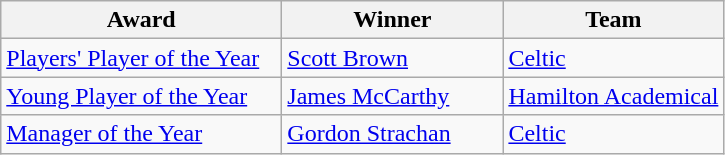<table class="wikitable">
<tr>
<th width=180>Award</th>
<th width=140>Winner</th>
<th width=140>Team</th>
</tr>
<tr>
<td><a href='#'>Players' Player of the Year</a></td>
<td> <a href='#'>Scott Brown</a></td>
<td><a href='#'>Celtic</a></td>
</tr>
<tr>
<td><a href='#'>Young Player of the Year</a></td>
<td> <a href='#'>James McCarthy</a></td>
<td><a href='#'>Hamilton Academical</a></td>
</tr>
<tr>
<td><a href='#'>Manager of the Year</a></td>
<td> <a href='#'>Gordon Strachan</a></td>
<td><a href='#'>Celtic</a></td>
</tr>
</table>
